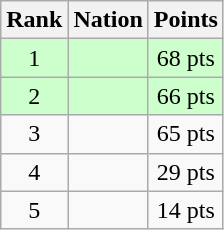<table class="wikitable sortable" style="text-align:center">
<tr>
<th>Rank</th>
<th>Nation</th>
<th>Points</th>
</tr>
<tr style="background-color:#ccffcc">
<td>1</td>
<td align=left></td>
<td>68 pts</td>
</tr>
<tr style="background-color:#ccffcc">
<td>2</td>
<td align=left></td>
<td>66 pts</td>
</tr>
<tr>
<td>3</td>
<td align=left></td>
<td>65 pts</td>
</tr>
<tr>
<td>4</td>
<td align=left></td>
<td>29 pts</td>
</tr>
<tr>
<td>5</td>
<td align=left></td>
<td>14 pts</td>
</tr>
</table>
